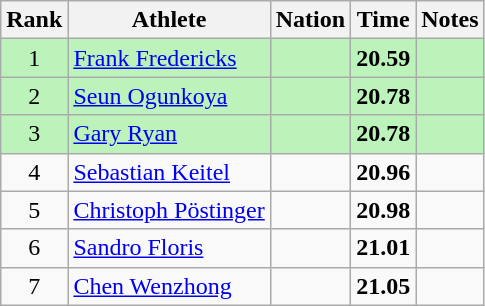<table class="wikitable sortable" style="text-align:center">
<tr>
<th>Rank</th>
<th>Athlete</th>
<th>Nation</th>
<th>Time</th>
<th>Notes</th>
</tr>
<tr style="background:#bbf3bb;">
<td>1</td>
<td align=left><a href='#'>Frank Fredericks</a></td>
<td align=left></td>
<td><strong>20.59</strong></td>
<td></td>
</tr>
<tr style="background:#bbf3bb;">
<td>2</td>
<td align=left><a href='#'>Seun Ogunkoya</a></td>
<td align=left></td>
<td><strong>20.78</strong></td>
<td></td>
</tr>
<tr style="background:#bbf3bb;">
<td>3</td>
<td align=left><a href='#'>Gary Ryan</a></td>
<td align=left></td>
<td><strong>20.78</strong></td>
<td></td>
</tr>
<tr>
<td>4</td>
<td align=left><a href='#'>Sebastian Keitel</a></td>
<td align=left></td>
<td><strong>20.96</strong></td>
<td></td>
</tr>
<tr>
<td>5</td>
<td align=left><a href='#'>Christoph Pöstinger</a></td>
<td align=left></td>
<td><strong>20.98</strong></td>
<td></td>
</tr>
<tr>
<td>6</td>
<td align=left><a href='#'>Sandro Floris</a></td>
<td align=left></td>
<td><strong>21.01</strong></td>
<td></td>
</tr>
<tr>
<td>7</td>
<td align=left><a href='#'>Chen Wenzhong</a></td>
<td align=left></td>
<td><strong>21.05</strong></td>
<td></td>
</tr>
</table>
